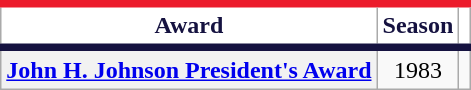<table class="wikitable sortable plainrowheaders" style="text-align:center">
<tr>
<th scope="col" style="background-color:#ffffff; border-top:#EC1B2B 5px solid; border-bottom:#151240 5px solid; color:#151240">Award</th>
<th scope="col" style="background-color:#ffffff; border-top:#EC1B2B 5px solid; border-bottom:#151240 5px solid; color:#151240">Season</th>
<th class="unsortable" scope="col" style="background-color:#ffffff; border-top:#EC1B2B 5px solid; border-bottom:#151240 5px solid; color:#151240"></th>
</tr>
<tr>
<th scope="row" style="text-align:center"><a href='#'>John H. Johnson President's Award</a></th>
<td>1983</td>
<td></td>
</tr>
</table>
